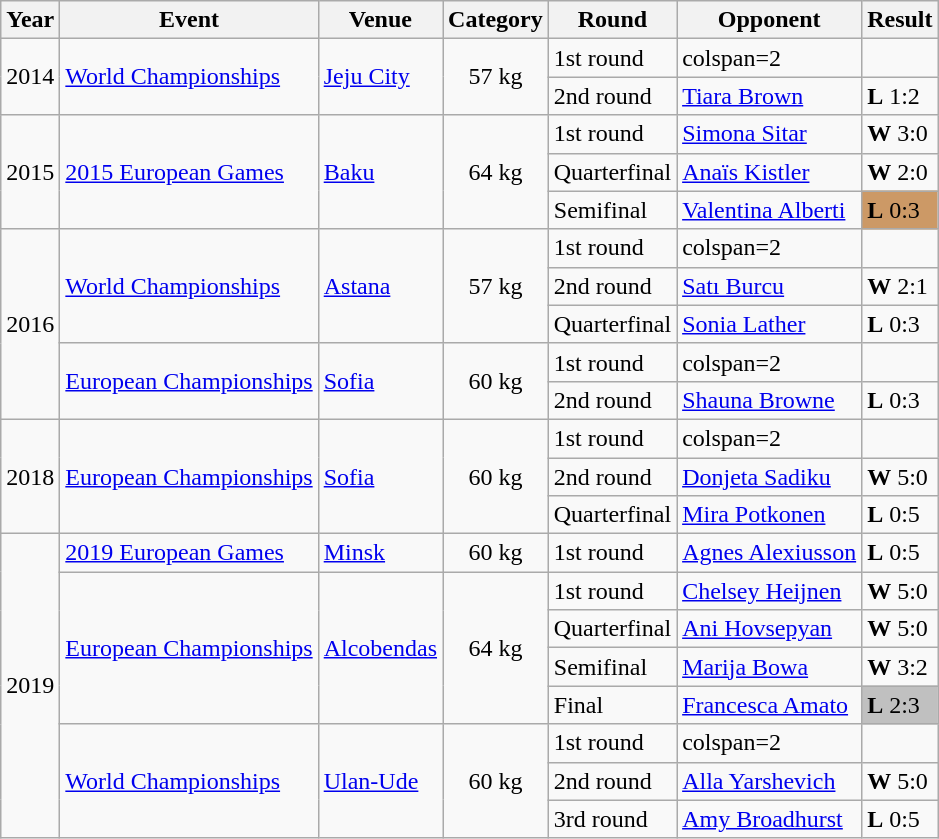<table Class="wikitable sortable">
<tr>
<th>Year</th>
<th>Event</th>
<th>Venue</th>
<th>Category</th>
<th>Round</th>
<th>Opponent</th>
<th>Result</th>
</tr>
<tr>
<td rowspan=2 align=center>2014</td>
<td rowspan=2><a href='#'>World Championships</a></td>
<td rowspan="2"> <a href='#'>Jeju City</a></td>
<td rowspan=2 align=center>57 kg</td>
<td>1st round</td>
<td>colspan=2 </td>
</tr>
<tr>
<td>2nd round</td>
<td> <a href='#'>Tiara Brown</a></td>
<td><strong>L</strong> 1:2</td>
</tr>
<tr>
<td rowspan=3 align=center>2015</td>
<td rowspan=3><a href='#'>2015 European Games</a></td>
<td rowspan=3> <a href='#'>Baku</a></td>
<td rowspan=3 align=center>64 kg</td>
<td>1st round</td>
<td> <a href='#'>Simona Sitar</a></td>
<td><strong>W</strong> 3:0</td>
</tr>
<tr>
<td>Quarterfinal</td>
<td> <a href='#'>Anaïs Kistler</a></td>
<td><strong>W</strong> 2:0</td>
</tr>
<tr>
<td>Semifinal</td>
<td> <a href='#'>Valentina Alberti</a></td>
<td bgcolor="cc9966"><strong>L</strong> 0:3</td>
</tr>
<tr>
<td rowspan=5 align=center>2016</td>
<td rowspan=3><a href='#'>World Championships</a></td>
<td rowspan=3> <a href='#'>Astana</a></td>
<td rowspan=3 align=center>57 kg</td>
<td>1st round</td>
<td>colspan=2 </td>
</tr>
<tr>
<td>2nd round</td>
<td> <a href='#'>Satı Burcu</a></td>
<td><strong>W</strong> 2:1</td>
</tr>
<tr>
<td>Quarterfinal</td>
<td> <a href='#'>Sonia Lather</a></td>
<td><strong>L</strong> 0:3</td>
</tr>
<tr>
<td rowspan=2><a href='#'>European Championships</a></td>
<td rowspan=2> <a href='#'>Sofia</a></td>
<td rowspan=2 align=center>60 kg</td>
<td>1st round</td>
<td>colspan=2 </td>
</tr>
<tr>
<td>2nd round</td>
<td> <a href='#'>Shauna Browne</a></td>
<td><strong>L</strong> 0:3</td>
</tr>
<tr>
<td rowspan=3 align=center>2018</td>
<td rowspan=3><a href='#'>European Championships</a></td>
<td rowspan=3> <a href='#'>Sofia</a></td>
<td rowspan=3 align=center>60 kg</td>
<td>1st round</td>
<td>colspan=2 </td>
</tr>
<tr>
<td>2nd round</td>
<td> <a href='#'>Donjeta Sadiku</a></td>
<td><strong>W</strong> 5:0</td>
</tr>
<tr>
<td>Quarterfinal</td>
<td> <a href='#'>Mira Potkonen</a></td>
<td><strong>L</strong> 0:5</td>
</tr>
<tr>
<td rowspan=8 align=center>2019</td>
<td><a href='#'>2019 European Games</a></td>
<td> <a href='#'>Minsk</a></td>
<td align=center>60 kg</td>
<td>1st round</td>
<td> <a href='#'>Agnes Alexiusson</a></td>
<td><strong>L</strong> 0:5</td>
</tr>
<tr>
<td rowspan=4><a href='#'>European Championships</a></td>
<td rowspan=4> <a href='#'>Alcobendas</a></td>
<td rowspan=4 align=center>64 kg</td>
<td>1st round</td>
<td> <a href='#'>Chelsey Heijnen</a></td>
<td><strong>W</strong> 5:0</td>
</tr>
<tr>
<td>Quarterfinal</td>
<td> <a href='#'>Ani Hovsepyan</a></td>
<td><strong>W</strong> 5:0</td>
</tr>
<tr>
<td>Semifinal</td>
<td> <a href='#'>Marija Bowa</a></td>
<td><strong>W</strong> 3:2</td>
</tr>
<tr>
<td>Final</td>
<td> <a href='#'>Francesca Amato</a></td>
<td bgcolor="silver"><strong>L</strong> 2:3</td>
</tr>
<tr>
<td rowspan=3><a href='#'>World Championships</a></td>
<td rowspan=3> <a href='#'>Ulan-Ude</a></td>
<td rowspan=3 align=center>60 kg</td>
<td>1st round</td>
<td>colspan=2 </td>
</tr>
<tr>
<td>2nd round</td>
<td> <a href='#'>Alla Yarshevich</a></td>
<td><strong>W</strong> 5:0</td>
</tr>
<tr>
<td>3rd round</td>
<td> <a href='#'>Amy Broadhurst</a></td>
<td><strong>L</strong> 0:5</td>
</tr>
</table>
